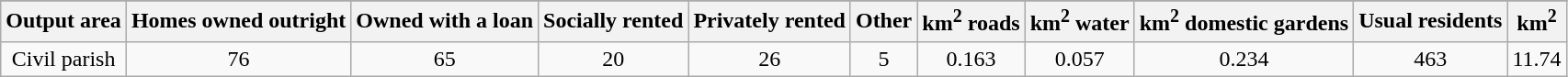<table class="wikitable">
<tr>
</tr>
<tr>
<th>Output area</th>
<th>Homes owned outright</th>
<th>Owned with a loan</th>
<th>Socially rented</th>
<th>Privately rented</th>
<th>Other</th>
<th>km<sup>2</sup> roads</th>
<th>km<sup>2</sup> water</th>
<th>km<sup>2</sup> domestic gardens</th>
<th>Usual residents</th>
<th>km<sup>2</sup></th>
</tr>
<tr align=center>
<td>Civil parish</td>
<td>76</td>
<td>65</td>
<td>20</td>
<td>26</td>
<td>5</td>
<td>0.163</td>
<td>0.057</td>
<td>0.234</td>
<td>463</td>
<td>11.74</td>
</tr>
</table>
